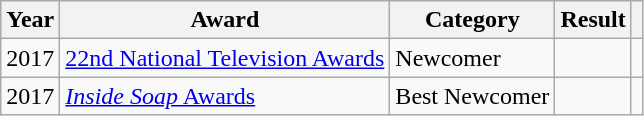<table class="wikitable">
<tr>
<th>Year</th>
<th>Award</th>
<th>Category</th>
<th>Result</th>
<th></th>
</tr>
<tr>
<td>2017</td>
<td><a href='#'>22nd National Television Awards</a></td>
<td>Newcomer</td>
<td></td>
<td align="center"></td>
</tr>
<tr>
<td>2017</td>
<td><a href='#'><em>Inside Soap</em> Awards</a></td>
<td>Best Newcomer</td>
<td></td>
<td align="center"></td>
</tr>
</table>
